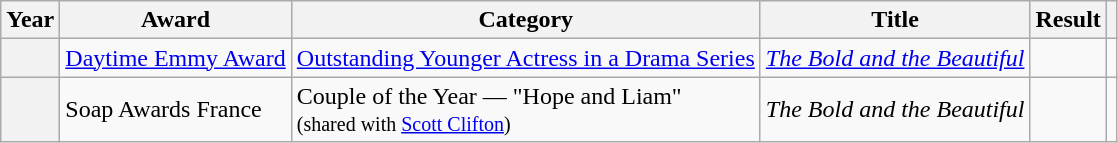<table class="wikitable sortable plainrowheaders">
<tr>
<th scope="col">Year</th>
<th scope="col">Award</th>
<th scope="col">Category</th>
<th scope="col">Title</th>
<th scope="col">Result</th>
<th scope="col" class="unsortable"></th>
</tr>
<tr>
<th scope="row"></th>
<td><a href='#'>Daytime Emmy Award</a></td>
<td><a href='#'>Outstanding Younger Actress in a Drama Series</a></td>
<td><em><a href='#'>The Bold and the Beautiful</a></em></td>
<td></td>
<td></td>
</tr>
<tr>
<th scope="row"></th>
<td>Soap Awards France</td>
<td>Couple of the Year — "Hope and Liam"  <small><br>(shared with <a href='#'>Scott Clifton</a>) </small></td>
<td><em>The Bold and the Beautiful</em></td>
<td></td>
<td></td>
</tr>
</table>
